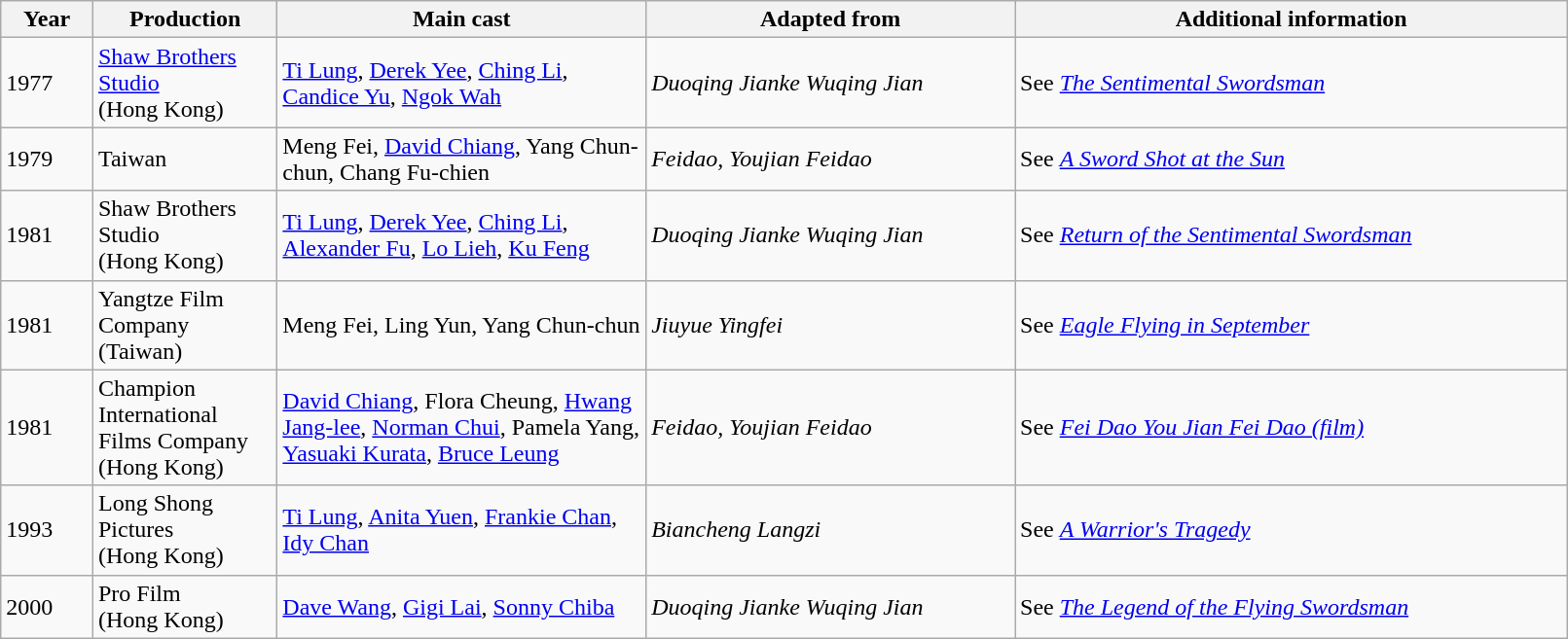<table class="wikitable" width=85%>
<tr>
<th width=5%>Year</th>
<th width=10%>Production</th>
<th width=20%>Main cast</th>
<th width=20%>Adapted from</th>
<th width=30%>Additional information</th>
</tr>
<tr>
<td>1977</td>
<td><a href='#'>Shaw Brothers Studio</a><br>(Hong Kong)</td>
<td><a href='#'>Ti Lung</a>, <a href='#'>Derek Yee</a>, <a href='#'>Ching Li</a>, <a href='#'>Candice Yu</a>, <a href='#'>Ngok Wah</a></td>
<td><em>Duoqing Jianke Wuqing Jian</em></td>
<td>See <em><a href='#'>The Sentimental Swordsman</a></em></td>
</tr>
<tr>
<td>1979</td>
<td>Taiwan</td>
<td>Meng Fei, <a href='#'>David Chiang</a>, Yang Chun-chun, Chang Fu-chien</td>
<td><em>Feidao, Youjian Feidao</em></td>
<td>See <em><a href='#'>A Sword Shot at the Sun</a></em></td>
</tr>
<tr>
<td>1981</td>
<td>Shaw Brothers Studio<br>(Hong Kong)</td>
<td><a href='#'>Ti Lung</a>, <a href='#'>Derek Yee</a>, <a href='#'>Ching Li</a>, <a href='#'>Alexander Fu</a>, <a href='#'>Lo Lieh</a>, <a href='#'>Ku Feng</a></td>
<td><em>Duoqing Jianke Wuqing Jian</em></td>
<td>See <em><a href='#'>Return of the Sentimental Swordsman</a></em></td>
</tr>
<tr>
<td>1981</td>
<td>Yangtze Film Company<br>(Taiwan)</td>
<td>Meng Fei, Ling Yun, Yang Chun-chun</td>
<td><em>Jiuyue Yingfei</em></td>
<td>See <em><a href='#'>Eagle Flying in September</a></em></td>
</tr>
<tr>
<td>1981</td>
<td>Champion International Films Company<br>(Hong Kong)</td>
<td><a href='#'>David Chiang</a>, Flora Cheung, <a href='#'>Hwang Jang-lee</a>, <a href='#'>Norman Chui</a>, Pamela Yang, <a href='#'>Yasuaki Kurata</a>, <a href='#'>Bruce Leung</a></td>
<td><em>Feidao, Youjian Feidao</em></td>
<td>See <em><a href='#'>Fei Dao You Jian Fei Dao (film)</a></em></td>
</tr>
<tr>
<td>1993</td>
<td>Long Shong Pictures<br>(Hong Kong)</td>
<td><a href='#'>Ti Lung</a>, <a href='#'>Anita Yuen</a>, <a href='#'>Frankie Chan</a>, <a href='#'>Idy Chan</a></td>
<td><em>Biancheng Langzi</em></td>
<td>See <em><a href='#'>A Warrior's Tragedy</a></em></td>
</tr>
<tr>
<td>2000</td>
<td>Pro Film<br>(Hong Kong)</td>
<td><a href='#'>Dave Wang</a>, <a href='#'>Gigi Lai</a>, <a href='#'>Sonny Chiba</a></td>
<td><em>Duoqing Jianke Wuqing Jian</em></td>
<td>See <em><a href='#'>The Legend of the Flying Swordsman</a></em></td>
</tr>
</table>
